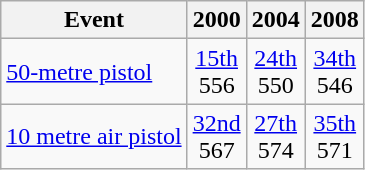<table class="wikitable" style="text-align: center">
<tr>
<th>Event</th>
<th>2000</th>
<th>2004</th>
<th>2008</th>
</tr>
<tr>
<td align=left><a href='#'>50-metre pistol</a></td>
<td><a href='#'>15th</a><br>556</td>
<td><a href='#'>24th</a><br>550</td>
<td><a href='#'>34th</a><br>546</td>
</tr>
<tr>
<td align=left><a href='#'>10 metre air pistol</a></td>
<td><a href='#'>32nd</a><br>567</td>
<td><a href='#'>27th</a><br>574</td>
<td><a href='#'>35th</a><br>571</td>
</tr>
</table>
